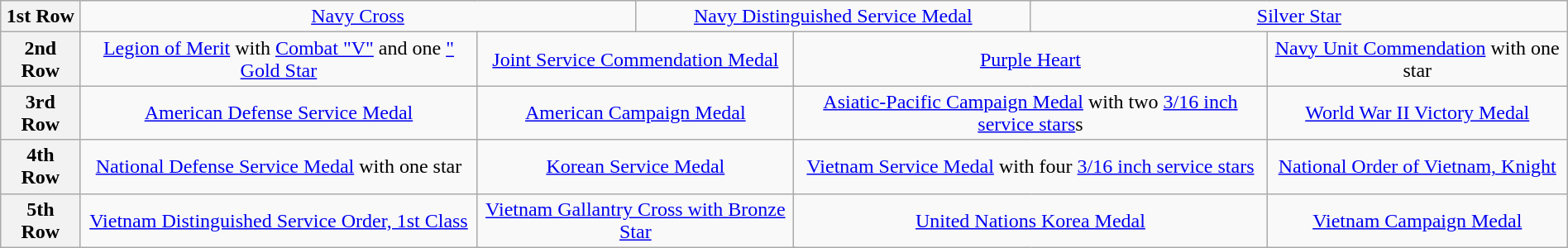<table class="wikitable" style="margin:1em auto; text-align:center;">
<tr>
<th>1st Row</th>
<td colspan="5"><a href='#'>Navy Cross</a></td>
<td colspan="6"><a href='#'>Navy Distinguished Service Medal</a></td>
<td colspan="5"><a href='#'>Silver Star</a></td>
</tr>
<tr>
<th>2nd Row</th>
<td colspan="4"><a href='#'>Legion of Merit</a> with <a href='#'>Combat "V"</a> and one <a href='#'>" Gold Star</a></td>
<td colspan="4"><a href='#'>Joint Service Commendation Medal</a></td>
<td colspan="4"><a href='#'>Purple Heart</a></td>
<td colspan="4"><a href='#'>Navy Unit Commendation</a> with one star</td>
</tr>
<tr>
<th>3rd Row</th>
<td colspan="4"><a href='#'>American Defense Service Medal</a></td>
<td colspan="4"><a href='#'>American Campaign Medal</a></td>
<td colspan="4"><a href='#'>Asiatic-Pacific Campaign Medal</a> with two <a href='#'>3/16 inch service stars</a>s</td>
<td colspan="4"><a href='#'>World War II Victory Medal</a></td>
</tr>
<tr>
<th>4th Row</th>
<td colspan="4"><a href='#'>National Defense Service Medal</a> with one star</td>
<td colspan="4"><a href='#'>Korean Service Medal</a></td>
<td colspan="4"><a href='#'>Vietnam Service Medal</a> with four <a href='#'>3/16 inch service stars</a></td>
<td colspan="4"><a href='#'>National Order of Vietnam, Knight</a></td>
</tr>
<tr>
<th>5th Row</th>
<td colspan="4"><a href='#'>Vietnam Distinguished Service Order, 1st Class</a></td>
<td colspan="4"><a href='#'>Vietnam Gallantry Cross with Bronze Star</a></td>
<td colspan="4"><a href='#'>United Nations Korea Medal</a></td>
<td colspan="4"><a href='#'>Vietnam Campaign Medal</a></td>
</tr>
</table>
